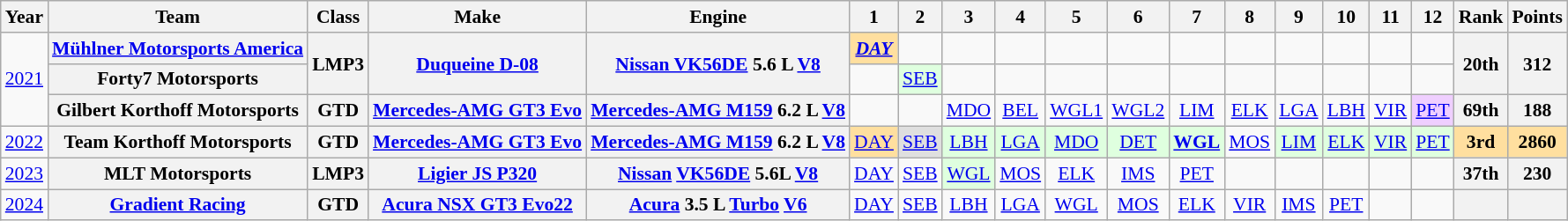<table class="wikitable" style="text-align:center; font-size:90%">
<tr>
<th>Year</th>
<th>Team</th>
<th>Class</th>
<th>Make</th>
<th>Engine</th>
<th>1</th>
<th>2</th>
<th>3</th>
<th>4</th>
<th>5</th>
<th>6</th>
<th>7</th>
<th>8</th>
<th>9</th>
<th>10</th>
<th>11</th>
<th>12</th>
<th>Rank</th>
<th>Points</th>
</tr>
<tr>
<td rowspan=3><a href='#'>2021</a></td>
<th><a href='#'>Mühlner Motorsports America</a></th>
<th rowspan=2>LMP3</th>
<th rowspan=2><a href='#'>Duqueine D-08</a></th>
<th rowspan=2><a href='#'>Nissan VK56DE</a> 5.6 L <a href='#'>V8</a></th>
<td style="background:#FFDF9F;"><strong><em><a href='#'>DAY</a></em></strong><br></td>
<td></td>
<td></td>
<td></td>
<td></td>
<td></td>
<td></td>
<td></td>
<td></td>
<td></td>
<td></td>
<td></td>
<th rowspan=2>20th</th>
<th rowspan=2>312</th>
</tr>
<tr>
<th>Forty7 Motorsports</th>
<td></td>
<td style="background:#DFFFDF;"><a href='#'>SEB</a><br></td>
<td></td>
<td></td>
<td></td>
<td></td>
<td></td>
<td></td>
<td></td>
<td></td>
<td></td>
<td></td>
</tr>
<tr>
<th>Gilbert Korthoff Motorsports</th>
<th>GTD</th>
<th><a href='#'>Mercedes-AMG GT3 Evo</a></th>
<th><a href='#'>Mercedes-AMG M159</a> 6.2 L <a href='#'>V8</a></th>
<td></td>
<td></td>
<td><a href='#'>MDO</a></td>
<td><a href='#'>BEL</a></td>
<td><a href='#'>WGL1</a></td>
<td><a href='#'>WGL2</a></td>
<td><a href='#'>LIM</a></td>
<td><a href='#'>ELK</a></td>
<td><a href='#'>LGA</a></td>
<td><a href='#'>LBH</a></td>
<td><a href='#'>VIR</a></td>
<td style="background:#EFCFFF;"><a href='#'>PET</a><br></td>
<th>69th</th>
<th>188</th>
</tr>
<tr>
<td><a href='#'>2022</a></td>
<th>Team Korthoff Motorsports</th>
<th>GTD</th>
<th><a href='#'>Mercedes-AMG GT3 Evo</a></th>
<th><a href='#'>Mercedes-AMG M159</a> 6.2 L <a href='#'>V8</a></th>
<td style="background:#ffdf9f;"><a href='#'>DAY</a><br></td>
<td style="background:#dfdfdf;"><a href='#'>SEB</a><br></td>
<td style="background:#dfffdf;"><a href='#'>LBH</a><br></td>
<td style="background:#dfffdf;"><a href='#'>LGA</a><br></td>
<td style="background:#dfffdf;"><a href='#'>MDO</a><br></td>
<td style="background:#dfffdf;"><a href='#'>DET</a><br></td>
<td style="background:#dfffdf;"><strong><a href='#'>WGL</a></strong><br></td>
<td><a href='#'>MOS</a></td>
<td style="background:#dfffdf;"><a href='#'>LIM</a><br></td>
<td style="background:#dfffdf;"><a href='#'>ELK</a><br></td>
<td style="background:#dfffdf;"><a href='#'>VIR</a><br></td>
<td style="background:#dfffdf;"><a href='#'>PET</a><br></td>
<th style="background:#ffdf9f;">3rd</th>
<th style="background:#ffdf9f;">2860</th>
</tr>
<tr>
<td><a href='#'>2023</a></td>
<th>MLT Motorsports</th>
<th>LMP3</th>
<th><a href='#'>Ligier JS P320</a></th>
<th><a href='#'>Nissan</a> <a href='#'>VK56DE</a> 5.6L <a href='#'>V8</a></th>
<td style="background:#;"><a href='#'>DAY</a><br></td>
<td style="background:#;"><a href='#'>SEB</a><br></td>
<td style="background:#dfffdf;"><a href='#'>WGL</a><br></td>
<td style="background:#;"><a href='#'>MOS</a><br></td>
<td style="background:#;"><a href='#'>ELK</a><br></td>
<td style="background:#;"><a href='#'>IMS</a><br></td>
<td style="background:#;"><a href='#'>PET</a><br></td>
<td></td>
<td></td>
<td></td>
<td></td>
<td></td>
<th>37th</th>
<th>230</th>
</tr>
<tr>
<td><a href='#'>2024</a></td>
<th><a href='#'>Gradient Racing</a></th>
<th>GTD</th>
<th><a href='#'>Acura NSX GT3 Evo22</a></th>
<th><a href='#'>Acura</a> 3.5 L <a href='#'>Turbo</a> <a href='#'>V6</a></th>
<td><a href='#'>DAY</a></td>
<td><a href='#'>SEB</a></td>
<td><a href='#'>LBH</a></td>
<td><a href='#'>LGA</a></td>
<td><a href='#'>WGL</a></td>
<td><a href='#'>MOS</a></td>
<td><a href='#'>ELK</a></td>
<td><a href='#'>VIR</a></td>
<td><a href='#'>IMS</a></td>
<td><a href='#'>PET</a></td>
<td></td>
<td></td>
<th></th>
<th></th>
</tr>
</table>
